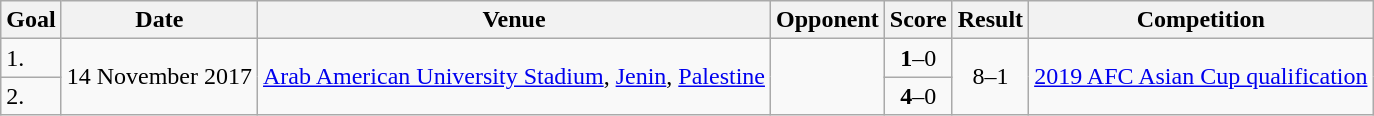<table class="wikitable plainrowheaders sortable">
<tr>
<th>Goal</th>
<th>Date</th>
<th>Venue</th>
<th>Opponent</th>
<th>Score</th>
<th>Result</th>
<th>Competition</th>
</tr>
<tr>
<td>1.</td>
<td rowspan="2">14 November 2017</td>
<td rowspan="2"><a href='#'>Arab American University Stadium</a>, <a href='#'>Jenin</a>, <a href='#'>Palestine</a></td>
<td rowspan="2"></td>
<td align=center><strong>1</strong>–0</td>
<td rowspan="2" style="text-align:center">8–1</td>
<td rowspan="2"><a href='#'>2019 AFC Asian Cup qualification</a></td>
</tr>
<tr>
<td>2.</td>
<td align=center><strong>4</strong>–0</td>
</tr>
</table>
